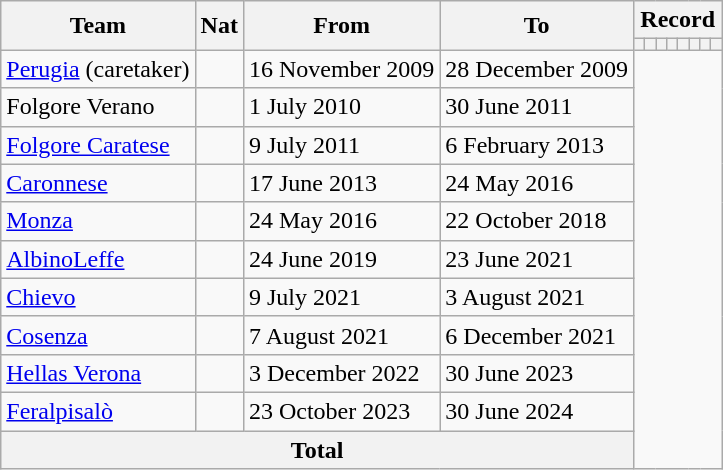<table class=wikitable style=text-align:center>
<tr>
<th rowspan=2>Team</th>
<th rowspan=2>Nat</th>
<th rowspan=2>From</th>
<th rowspan=2>To</th>
<th colspan=8>Record</th>
</tr>
<tr>
<th></th>
<th></th>
<th></th>
<th></th>
<th></th>
<th></th>
<th></th>
<th></th>
</tr>
<tr>
<td align=left><a href='#'>Perugia</a> (caretaker)</td>
<td></td>
<td align=left>16 November 2009</td>
<td align=left>28 December 2009<br></td>
</tr>
<tr>
<td align=left>Folgore Verano</td>
<td></td>
<td align=left>1 July 2010</td>
<td align=left>30 June 2011<br></td>
</tr>
<tr>
<td align=left><a href='#'>Folgore Caratese</a></td>
<td></td>
<td align=left>9 July 2011</td>
<td align=left>6 February 2013<br></td>
</tr>
<tr>
<td align=left><a href='#'>Caronnese</a></td>
<td></td>
<td align=left>17 June 2013</td>
<td align=left>24 May 2016<br></td>
</tr>
<tr>
<td align=left><a href='#'>Monza</a></td>
<td></td>
<td align=left>24 May 2016</td>
<td align=left>22 October 2018<br></td>
</tr>
<tr>
<td align=left><a href='#'>AlbinoLeffe</a></td>
<td></td>
<td align=left>24 June 2019</td>
<td align=left>23 June 2021<br></td>
</tr>
<tr>
<td align=left><a href='#'>Chievo</a></td>
<td></td>
<td align=left>9 July 2021</td>
<td align=left>3 August 2021<br></td>
</tr>
<tr>
<td align=left><a href='#'>Cosenza</a></td>
<td></td>
<td align=left>7 August 2021</td>
<td align=left>6 December 2021<br></td>
</tr>
<tr>
<td align=left><a href='#'>Hellas Verona</a></td>
<td></td>
<td align=left>3 December 2022</td>
<td align=left>30 June 2023<br></td>
</tr>
<tr>
<td align=left><a href='#'>Feralpisalò</a></td>
<td></td>
<td align=left>23 October 2023</td>
<td align=left>30 June 2024<br></td>
</tr>
<tr>
<th colspan="4">Total<br></th>
</tr>
</table>
